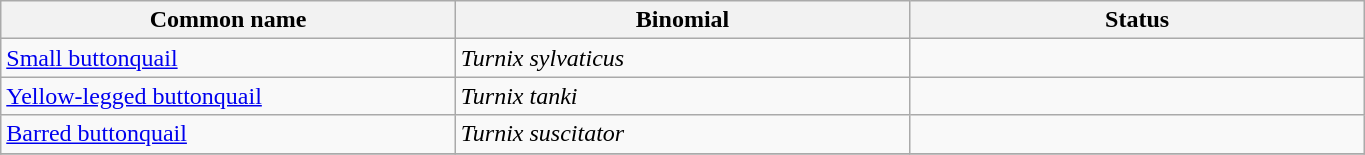<table width=72% class="wikitable">
<tr>
<th width=24%>Common name</th>
<th width=24%>Binomial</th>
<th width=24%>Status</th>
</tr>
<tr>
<td><a href='#'>Small buttonquail</a></td>
<td><em>Turnix sylvaticus</em></td>
<td></td>
</tr>
<tr>
<td><a href='#'>Yellow-legged buttonquail</a></td>
<td><em>Turnix tanki</em></td>
<td></td>
</tr>
<tr>
<td><a href='#'>Barred buttonquail</a></td>
<td><em>Turnix suscitator</em></td>
<td></td>
</tr>
<tr>
</tr>
</table>
